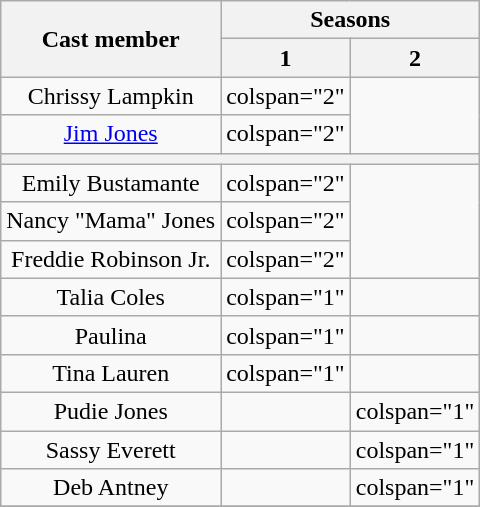<table class="wikitable plainrowheaders" style="text-align:center;">
<tr>
<th scope="col" rowspan="2">Cast member</th>
<th scope="col" colspan="2">Seasons</th>
</tr>
<tr>
<th scope="col">1</th>
<th scope="col">2</th>
</tr>
<tr>
<td scope="row">Chrissy Lampkin</td>
<td>colspan="2" </td>
</tr>
<tr>
<td scope="row"><a href='#'>Jim Jones</a></td>
<td>colspan="2" </td>
</tr>
<tr>
<th scope="col" colspan="3"></th>
</tr>
<tr>
<td scope="row">Emily Bustamante</td>
<td>colspan="2" </td>
</tr>
<tr>
<td scope="row">Nancy "Mama" Jones</td>
<td>colspan="2" </td>
</tr>
<tr>
<td scope="row">Freddie Robinson Jr.</td>
<td>colspan="2" </td>
</tr>
<tr>
<td scope="row">Talia Coles</td>
<td>colspan="1" </td>
<td></td>
</tr>
<tr>
<td scope="row">Paulina</td>
<td>colspan="1" </td>
<td></td>
</tr>
<tr>
<td scope="row">Tina Lauren</td>
<td>colspan="1" </td>
<td></td>
</tr>
<tr>
<td scope="row">Pudie Jones</td>
<td></td>
<td>colspan="1" </td>
</tr>
<tr>
<td scope="row">Sassy Everett</td>
<td></td>
<td>colspan="1" </td>
</tr>
<tr>
<td scope="row">Deb Antney</td>
<td></td>
<td>colspan="1" </td>
</tr>
<tr>
</tr>
</table>
